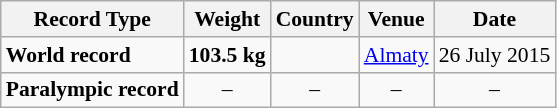<table class="wikitable" style="font-size:90%">
<tr>
<th>Record Type</th>
<th>Weight</th>
<th>Country</th>
<th>Venue</th>
<th>Date</th>
</tr>
<tr>
<td><strong>World record</strong></td>
<td><strong>103.5 kg</strong></td>
<td></td>
<td><a href='#'>Almaty</a></td>
<td>26 July 2015</td>
</tr>
<tr>
<td><strong>Paralympic record</strong></td>
<td align="center">–</td>
<td align="center">–</td>
<td align="center">–</td>
<td align="center">–</td>
</tr>
</table>
